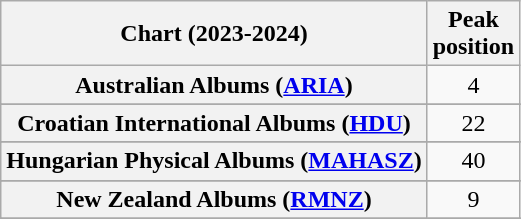<table class="wikitable sortable plainrowheaders" style="text-align:center">
<tr>
<th scope="col">Chart (2023-2024)</th>
<th scope="col">Peak<br>position</th>
</tr>
<tr>
<th scope="row">Australian Albums (<a href='#'>ARIA</a>)</th>
<td>4</td>
</tr>
<tr>
</tr>
<tr>
<th scope="row">Croatian International Albums (<a href='#'>HDU</a>)</th>
<td>22</td>
</tr>
<tr>
</tr>
<tr>
</tr>
<tr>
<th scope="row">Hungarian Physical Albums (<a href='#'>MAHASZ</a>)</th>
<td>40</td>
</tr>
<tr>
</tr>
<tr>
<th scope="row">New Zealand Albums (<a href='#'>RMNZ</a>)</th>
<td>9</td>
</tr>
<tr>
</tr>
<tr>
</tr>
<tr>
</tr>
<tr>
</tr>
</table>
